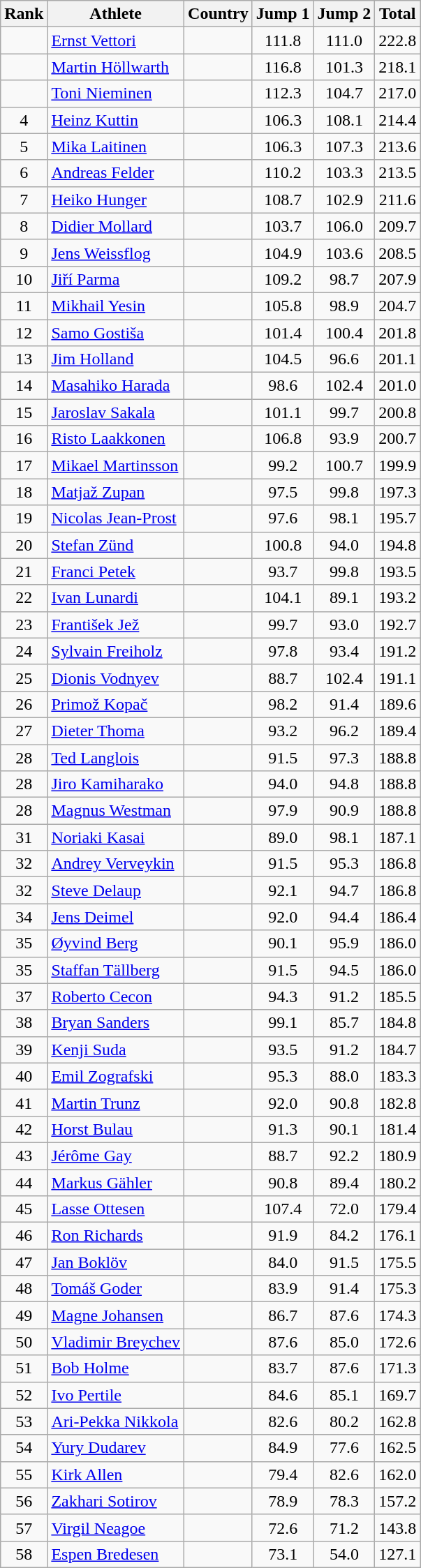<table class="wikitable sortable" style="text-align:center">
<tr>
<th>Rank</th>
<th>Athlete</th>
<th>Country</th>
<th>Jump 1</th>
<th>Jump 2</th>
<th>Total</th>
</tr>
<tr>
<td></td>
<td align=left><a href='#'>Ernst Vettori</a></td>
<td align=left></td>
<td>111.8</td>
<td>111.0</td>
<td>222.8</td>
</tr>
<tr>
<td></td>
<td align=left><a href='#'>Martin Höllwarth</a></td>
<td align=left></td>
<td>116.8</td>
<td>101.3</td>
<td>218.1</td>
</tr>
<tr>
<td></td>
<td align=left><a href='#'>Toni Nieminen</a></td>
<td align=left></td>
<td>112.3</td>
<td>104.7</td>
<td>217.0</td>
</tr>
<tr>
<td>4</td>
<td align=left><a href='#'>Heinz Kuttin</a></td>
<td align=left></td>
<td>106.3</td>
<td>108.1</td>
<td>214.4</td>
</tr>
<tr>
<td>5</td>
<td align=left><a href='#'>Mika Laitinen</a></td>
<td align=left></td>
<td>106.3</td>
<td>107.3</td>
<td>213.6</td>
</tr>
<tr>
<td>6</td>
<td align=left><a href='#'>Andreas Felder</a></td>
<td align=left></td>
<td>110.2</td>
<td>103.3</td>
<td>213.5</td>
</tr>
<tr>
<td>7</td>
<td align=left><a href='#'>Heiko Hunger</a></td>
<td align=left></td>
<td>108.7</td>
<td>102.9</td>
<td>211.6</td>
</tr>
<tr>
<td>8</td>
<td align=left><a href='#'>Didier Mollard</a></td>
<td align=left></td>
<td>103.7</td>
<td>106.0</td>
<td>209.7</td>
</tr>
<tr>
<td>9</td>
<td align=left><a href='#'>Jens Weissflog</a></td>
<td align=left></td>
<td>104.9</td>
<td>103.6</td>
<td>208.5</td>
</tr>
<tr>
<td>10</td>
<td align=left><a href='#'>Jiří Parma</a></td>
<td align=left></td>
<td>109.2</td>
<td>98.7</td>
<td>207.9</td>
</tr>
<tr>
<td>11</td>
<td align=left><a href='#'>Mikhail Yesin</a></td>
<td align=left></td>
<td>105.8</td>
<td>98.9</td>
<td>204.7</td>
</tr>
<tr>
<td>12</td>
<td align=left><a href='#'>Samo Gostiša</a></td>
<td align=left></td>
<td>101.4</td>
<td>100.4</td>
<td>201.8</td>
</tr>
<tr>
<td>13</td>
<td align=left><a href='#'>Jim Holland</a></td>
<td align=left></td>
<td>104.5</td>
<td>96.6</td>
<td>201.1</td>
</tr>
<tr>
<td>14</td>
<td align=left><a href='#'>Masahiko Harada</a></td>
<td align=left></td>
<td>98.6</td>
<td>102.4</td>
<td>201.0</td>
</tr>
<tr>
<td>15</td>
<td align=left><a href='#'>Jaroslav Sakala</a></td>
<td align=left></td>
<td>101.1</td>
<td>99.7</td>
<td>200.8</td>
</tr>
<tr>
<td>16</td>
<td align=left><a href='#'>Risto Laakkonen</a></td>
<td align=left></td>
<td>106.8</td>
<td>93.9</td>
<td>200.7</td>
</tr>
<tr>
<td>17</td>
<td align=left><a href='#'>Mikael Martinsson</a></td>
<td align=left></td>
<td>99.2</td>
<td>100.7</td>
<td>199.9</td>
</tr>
<tr>
<td>18</td>
<td align=left><a href='#'>Matjaž Zupan</a></td>
<td align=left></td>
<td>97.5</td>
<td>99.8</td>
<td>197.3</td>
</tr>
<tr>
<td>19</td>
<td align=left><a href='#'>Nicolas Jean-Prost</a></td>
<td align=left></td>
<td>97.6</td>
<td>98.1</td>
<td>195.7</td>
</tr>
<tr>
<td>20</td>
<td align=left><a href='#'>Stefan Zünd</a></td>
<td align=left></td>
<td>100.8</td>
<td>94.0</td>
<td>194.8</td>
</tr>
<tr>
<td>21</td>
<td align=left><a href='#'>Franci Petek</a></td>
<td align=left></td>
<td>93.7</td>
<td>99.8</td>
<td>193.5</td>
</tr>
<tr>
<td>22</td>
<td align=left><a href='#'>Ivan Lunardi</a></td>
<td align=left></td>
<td>104.1</td>
<td>89.1</td>
<td>193.2</td>
</tr>
<tr>
<td>23</td>
<td align=left><a href='#'>František Jež</a></td>
<td align=left></td>
<td>99.7</td>
<td>93.0</td>
<td>192.7</td>
</tr>
<tr>
<td>24</td>
<td align=left><a href='#'>Sylvain Freiholz</a></td>
<td align=left></td>
<td>97.8</td>
<td>93.4</td>
<td>191.2</td>
</tr>
<tr>
<td>25</td>
<td align=left><a href='#'>Dionis Vodnyev</a></td>
<td align=left></td>
<td>88.7</td>
<td>102.4</td>
<td>191.1</td>
</tr>
<tr>
<td>26</td>
<td align=left><a href='#'>Primož Kopač</a></td>
<td align=left></td>
<td>98.2</td>
<td>91.4</td>
<td>189.6</td>
</tr>
<tr>
<td>27</td>
<td align=left><a href='#'>Dieter Thoma</a></td>
<td align=left></td>
<td>93.2</td>
<td>96.2</td>
<td>189.4</td>
</tr>
<tr>
<td>28</td>
<td align=left><a href='#'>Ted Langlois</a></td>
<td align=left></td>
<td>91.5</td>
<td>97.3</td>
<td>188.8</td>
</tr>
<tr>
<td>28</td>
<td align=left><a href='#'>Jiro Kamiharako</a></td>
<td align=left></td>
<td>94.0</td>
<td>94.8</td>
<td>188.8</td>
</tr>
<tr>
<td>28</td>
<td align=left><a href='#'>Magnus Westman</a></td>
<td align=left></td>
<td>97.9</td>
<td>90.9</td>
<td>188.8</td>
</tr>
<tr>
<td>31</td>
<td align=left><a href='#'>Noriaki Kasai</a></td>
<td align=left></td>
<td>89.0</td>
<td>98.1</td>
<td>187.1</td>
</tr>
<tr>
<td>32</td>
<td align=left><a href='#'>Andrey Verveykin</a></td>
<td align=left></td>
<td>91.5</td>
<td>95.3</td>
<td>186.8</td>
</tr>
<tr>
<td>32</td>
<td align=left><a href='#'>Steve Delaup</a></td>
<td align=left></td>
<td>92.1</td>
<td>94.7</td>
<td>186.8</td>
</tr>
<tr>
<td>34</td>
<td align=left><a href='#'>Jens Deimel</a></td>
<td align=left></td>
<td>92.0</td>
<td>94.4</td>
<td>186.4</td>
</tr>
<tr>
<td>35</td>
<td align=left><a href='#'>Øyvind Berg</a></td>
<td align=left></td>
<td>90.1</td>
<td>95.9</td>
<td>186.0</td>
</tr>
<tr>
<td>35</td>
<td align=left><a href='#'>Staffan Tällberg</a></td>
<td align=left></td>
<td>91.5</td>
<td>94.5</td>
<td>186.0</td>
</tr>
<tr>
<td>37</td>
<td align=left><a href='#'>Roberto Cecon</a></td>
<td align=left></td>
<td>94.3</td>
<td>91.2</td>
<td>185.5</td>
</tr>
<tr>
<td>38</td>
<td align=left><a href='#'>Bryan Sanders</a></td>
<td align=left></td>
<td>99.1</td>
<td>85.7</td>
<td>184.8</td>
</tr>
<tr>
<td>39</td>
<td align=left><a href='#'>Kenji Suda</a></td>
<td align=left></td>
<td>93.5</td>
<td>91.2</td>
<td>184.7</td>
</tr>
<tr>
<td>40</td>
<td align=left><a href='#'>Emil Zografski</a></td>
<td align=left></td>
<td>95.3</td>
<td>88.0</td>
<td>183.3</td>
</tr>
<tr>
<td>41</td>
<td align=left><a href='#'>Martin Trunz</a></td>
<td align=left></td>
<td>92.0</td>
<td>90.8</td>
<td>182.8</td>
</tr>
<tr>
<td>42</td>
<td align=left><a href='#'>Horst Bulau</a></td>
<td align=left></td>
<td>91.3</td>
<td>90.1</td>
<td>181.4</td>
</tr>
<tr>
<td>43</td>
<td align=left><a href='#'>Jérôme Gay</a></td>
<td align=left></td>
<td>88.7</td>
<td>92.2</td>
<td>180.9</td>
</tr>
<tr>
<td>44</td>
<td align=left><a href='#'>Markus Gähler</a></td>
<td align=left></td>
<td>90.8</td>
<td>89.4</td>
<td>180.2</td>
</tr>
<tr>
<td>45</td>
<td align=left><a href='#'>Lasse Ottesen</a></td>
<td align=left></td>
<td>107.4</td>
<td>72.0</td>
<td>179.4</td>
</tr>
<tr>
<td>46</td>
<td align=left><a href='#'>Ron Richards</a></td>
<td align=left></td>
<td>91.9</td>
<td>84.2</td>
<td>176.1</td>
</tr>
<tr>
<td>47</td>
<td align=left><a href='#'>Jan Boklöv</a></td>
<td align=left></td>
<td>84.0</td>
<td>91.5</td>
<td>175.5</td>
</tr>
<tr>
<td>48</td>
<td align=left><a href='#'>Tomáš Goder</a></td>
<td align=left></td>
<td>83.9</td>
<td>91.4</td>
<td>175.3</td>
</tr>
<tr>
<td>49</td>
<td align=left><a href='#'>Magne Johansen</a></td>
<td align=left></td>
<td>86.7</td>
<td>87.6</td>
<td>174.3</td>
</tr>
<tr>
<td>50</td>
<td align=left><a href='#'>Vladimir Breychev</a></td>
<td align=left></td>
<td>87.6</td>
<td>85.0</td>
<td>172.6</td>
</tr>
<tr>
<td>51</td>
<td align=left><a href='#'>Bob Holme</a></td>
<td align=left></td>
<td>83.7</td>
<td>87.6</td>
<td>171.3</td>
</tr>
<tr>
<td>52</td>
<td align=left><a href='#'>Ivo Pertile</a></td>
<td align=left></td>
<td>84.6</td>
<td>85.1</td>
<td>169.7</td>
</tr>
<tr>
<td>53</td>
<td align=left><a href='#'>Ari-Pekka Nikkola</a></td>
<td align=left></td>
<td>82.6</td>
<td>80.2</td>
<td>162.8</td>
</tr>
<tr>
<td>54</td>
<td align=left><a href='#'>Yury Dudarev</a></td>
<td align=left></td>
<td>84.9</td>
<td>77.6</td>
<td>162.5</td>
</tr>
<tr>
<td>55</td>
<td align=left><a href='#'>Kirk Allen</a></td>
<td align=left></td>
<td>79.4</td>
<td>82.6</td>
<td>162.0</td>
</tr>
<tr>
<td>56</td>
<td align=left><a href='#'>Zakhari Sotirov</a></td>
<td align=left></td>
<td>78.9</td>
<td>78.3</td>
<td>157.2</td>
</tr>
<tr>
<td>57</td>
<td align=left><a href='#'>Virgil Neagoe</a></td>
<td align=left></td>
<td>72.6</td>
<td>71.2</td>
<td>143.8</td>
</tr>
<tr>
<td>58</td>
<td align=left><a href='#'>Espen Bredesen</a></td>
<td align=left></td>
<td>73.1</td>
<td>54.0</td>
<td>127.1</td>
</tr>
</table>
